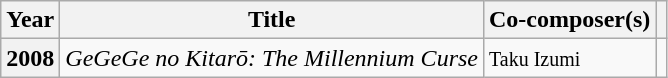<table class="wikitable sortable">
<tr>
<th>Year</th>
<th>Title</th>
<th class="unsortable">Co-composer(s)</th>
<th class="unsortable"></th>
</tr>
<tr>
<th>2008</th>
<td><em>GeGeGe no Kitarō: The Millennium Curse</em></td>
<td><small>Taku Izumi</small></td>
<td></td>
</tr>
</table>
